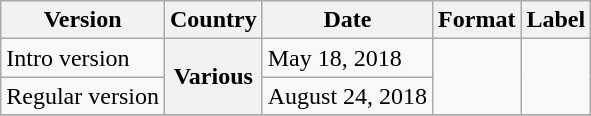<table class="wikitable plainrowheaders">
<tr>
<th>Version</th>
<th>Country</th>
<th>Date</th>
<th>Format</th>
<th>Label</th>
</tr>
<tr>
<td>Intro version</td>
<th scope="row" rowspan="2">Various</th>
<td>May 18, 2018</td>
<td rowspan="2"></td>
<td rowspan="2"><br></td>
</tr>
<tr>
<td>Regular version</td>
<td>August 24, 2018</td>
</tr>
<tr>
</tr>
</table>
